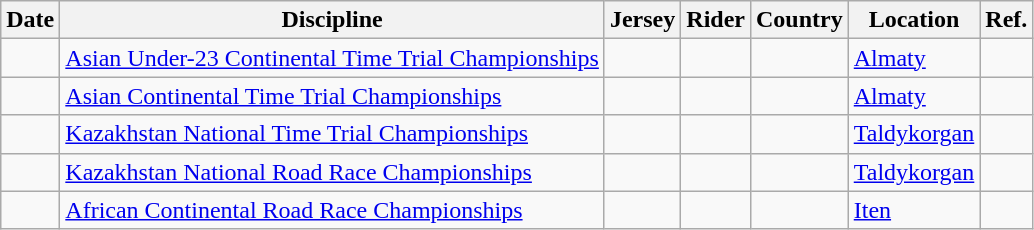<table class="wikitable sortable">
<tr>
<th>Date</th>
<th>Discipline</th>
<th>Jersey</th>
<th>Rider</th>
<th>Country</th>
<th>Location</th>
<th class="unsortable">Ref.</th>
</tr>
<tr>
<td></td>
<td><a href='#'>Asian Under-23 Continental Time Trial Championships</a></td>
<td align="center"></td>
<td></td>
<td></td>
<td><a href='#'>Almaty</a></td>
<td align="center"></td>
</tr>
<tr>
<td></td>
<td><a href='#'>Asian Continental Time Trial Championships</a></td>
<td align="center"></td>
<td></td>
<td></td>
<td><a href='#'>Almaty</a></td>
<td align="center"></td>
</tr>
<tr>
<td></td>
<td><a href='#'>Kazakhstan National Time Trial Championships</a></td>
<td align="center"></td>
<td></td>
<td></td>
<td><a href='#'>Taldykorgan</a></td>
<td align="center"></td>
</tr>
<tr>
<td></td>
<td><a href='#'>Kazakhstan National Road Race Championships</a></td>
<td align="center"></td>
<td></td>
<td></td>
<td><a href='#'>Taldykorgan</a></td>
<td align="center"></td>
</tr>
<tr>
<td></td>
<td><a href='#'> African Continental Road Race Championships</a></td>
<td align="center"></td>
<td></td>
<td></td>
<td><a href='#'>Iten</a></td>
<td align="center"></td>
</tr>
</table>
